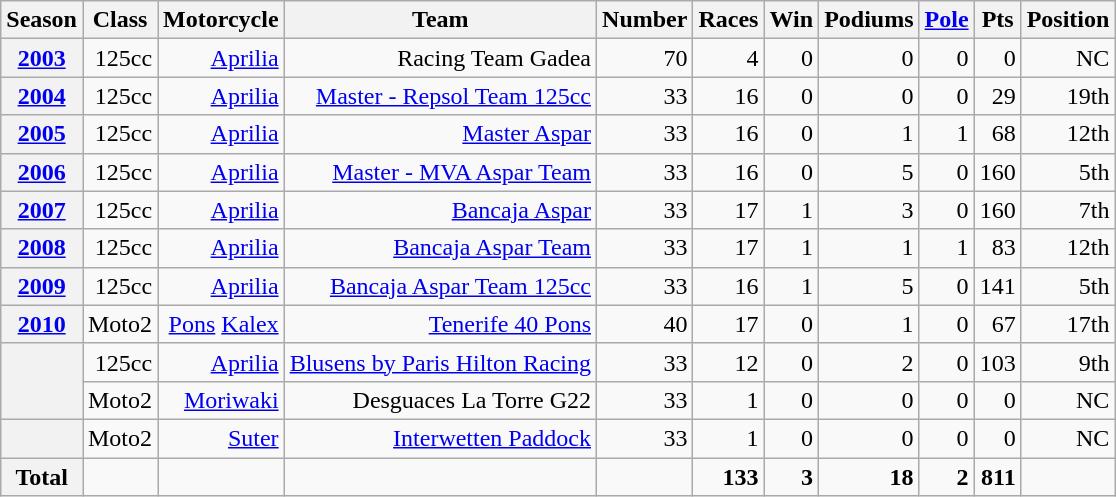<table class="wikitable" style=text-align:right>
<tr>
<th>Season</th>
<th>Class</th>
<th>Motorcycle</th>
<th>Team</th>
<th>Number</th>
<th>Races</th>
<th>Win</th>
<th>Podiums</th>
<th><a href='#'>Pole</a></th>
<th>Pts</th>
<th>Position</th>
</tr>
<tr>
<th><a href='#'>2003</a></th>
<td>125cc</td>
<td><a href='#'>Aprilia</a></td>
<td>Racing Team Gadea</td>
<td>70</td>
<td>4</td>
<td>0</td>
<td>0</td>
<td>0</td>
<td>0</td>
<td>NC</td>
</tr>
<tr>
<th><a href='#'>2004</a></th>
<td>125cc</td>
<td><a href='#'>Aprilia</a></td>
<td><a href='#'>Master - Repsol Team 125cc</a></td>
<td>33</td>
<td>16</td>
<td>0</td>
<td>0</td>
<td>0</td>
<td>29</td>
<td>19th</td>
</tr>
<tr>
<th><a href='#'>2005</a></th>
<td>125cc</td>
<td><a href='#'>Aprilia</a></td>
<td><a href='#'>Master Aspar</a></td>
<td>33</td>
<td>16</td>
<td>0</td>
<td>1</td>
<td>1</td>
<td>68</td>
<td>12th</td>
</tr>
<tr>
<th><a href='#'>2006</a></th>
<td>125cc</td>
<td><a href='#'>Aprilia</a></td>
<td><a href='#'>Master - MVA Aspar Team</a></td>
<td>33</td>
<td>16</td>
<td>0</td>
<td>5</td>
<td>0</td>
<td>160</td>
<td>5th</td>
</tr>
<tr>
<th><a href='#'>2007</a></th>
<td>125cc</td>
<td><a href='#'>Aprilia</a></td>
<td><a href='#'>Bancaja Aspar</a></td>
<td>33</td>
<td>17</td>
<td>1</td>
<td>3</td>
<td>0</td>
<td>160</td>
<td>7th</td>
</tr>
<tr>
<th><a href='#'>2008</a></th>
<td>125cc</td>
<td><a href='#'>Aprilia</a></td>
<td><a href='#'>Bancaja Aspar Team</a></td>
<td>33</td>
<td>17</td>
<td>1</td>
<td>1</td>
<td>1</td>
<td>83</td>
<td>12th</td>
</tr>
<tr>
<th><a href='#'>2009</a></th>
<td>125cc</td>
<td><a href='#'>Aprilia</a></td>
<td><a href='#'>Bancaja Aspar Team 125cc</a></td>
<td>33</td>
<td>16</td>
<td>1</td>
<td>5</td>
<td>0</td>
<td>141</td>
<td>5th</td>
</tr>
<tr>
<th><a href='#'>2010</a></th>
<td>Moto2</td>
<td><a href='#'>Pons</a> <a href='#'>Kalex</a></td>
<td><a href='#'>Tenerife 40 Pons</a></td>
<td>40</td>
<td>17</td>
<td>0</td>
<td>1</td>
<td>0</td>
<td>67</td>
<td>17th</td>
</tr>
<tr>
<th rowspan=2></th>
<td>125cc</td>
<td><a href='#'>Aprilia</a></td>
<td><a href='#'>Blusens by Paris Hilton Racing</a></td>
<td>33</td>
<td>12</td>
<td>0</td>
<td>2</td>
<td>0</td>
<td>103</td>
<td>9th</td>
</tr>
<tr>
<td>Moto2</td>
<td><a href='#'>Moriwaki</a></td>
<td>Desguaces La Torre G22</td>
<td>33</td>
<td>1</td>
<td>0</td>
<td>0</td>
<td>0</td>
<td>0</td>
<td>NC</td>
</tr>
<tr>
<th></th>
<td>Moto2</td>
<td><a href='#'>Suter</a></td>
<td><a href='#'>Interwetten Paddock</a></td>
<td>33</td>
<td>1</td>
<td>0</td>
<td>0</td>
<td>0</td>
<td>0</td>
<td>NC</td>
</tr>
<tr>
<th>Total</th>
<td></td>
<td></td>
<td></td>
<td></td>
<td><strong>133</strong></td>
<td><strong>3</strong></td>
<td><strong>18</strong></td>
<td><strong>2</strong></td>
<td><strong>811</strong></td>
<td></td>
</tr>
</table>
